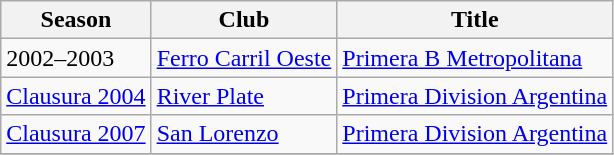<table class="wikitable">
<tr>
<th>Season</th>
<th>Club</th>
<th>Title</th>
</tr>
<tr>
<td>2002–2003</td>
<td><a href='#'>Ferro Carril Oeste</a></td>
<td><a href='#'>Primera B Metropolitana</a></td>
</tr>
<tr>
<td><a href='#'>Clausura 2004</a></td>
<td><a href='#'>River Plate</a></td>
<td><a href='#'>Primera Division Argentina</a></td>
</tr>
<tr>
<td><a href='#'>Clausura 2007</a></td>
<td><a href='#'>San Lorenzo</a></td>
<td><a href='#'>Primera Division Argentina</a></td>
</tr>
<tr>
</tr>
</table>
